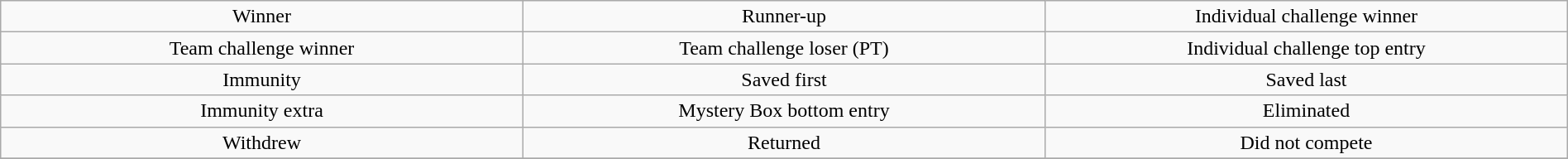<table class="wikitable" style="text-align:center; width:100%; align="center">
<tr>
<td width=250> Winner</td>
<td width=250> Runner-up</td>
<td width=250> Individual challenge winner</td>
</tr>
<tr>
<td> Team challenge winner</td>
<td> Team challenge loser (PT)</td>
<td> Individual challenge top entry</td>
</tr>
<tr>
<td> Immunity</td>
<td> Saved first</td>
<td> Saved last</td>
</tr>
<tr>
<td> Immunity extra</td>
<td> Mystery Box bottom entry</td>
<td> Eliminated</td>
</tr>
<tr>
<td> Withdrew</td>
<td> Returned</td>
<td> Did not compete</td>
</tr>
<tr>
</tr>
</table>
